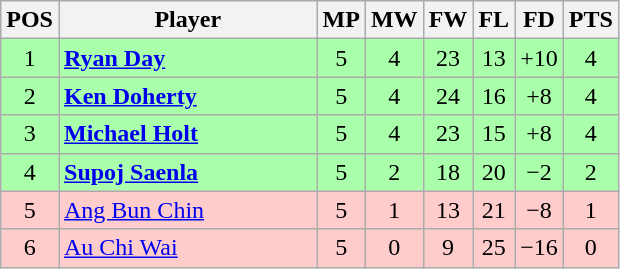<table class="wikitable" style="text-align: center;">
<tr>
<th width=20>POS</th>
<th width=165>Player</th>
<th width=20>MP</th>
<th width=20>MW</th>
<th width=20>FW</th>
<th width=20>FL</th>
<th width=20>FD</th>
<th width=20>PTS</th>
</tr>
<tr style="background:#aaffaa;">
<td>1</td>
<td style="text-align:left;"> <strong><a href='#'>Ryan Day</a></strong></td>
<td>5</td>
<td>4</td>
<td>23</td>
<td>13</td>
<td>+10</td>
<td>4</td>
</tr>
<tr style="background:#aaffaa;">
<td>2</td>
<td style="text-align:left;"> <strong><a href='#'>Ken Doherty</a></strong></td>
<td>5</td>
<td>4</td>
<td>24</td>
<td>16</td>
<td>+8</td>
<td>4</td>
</tr>
<tr style="background:#aaffaa;">
<td>3</td>
<td style="text-align:left;"> <strong><a href='#'>Michael Holt</a></strong></td>
<td>5</td>
<td>4</td>
<td>23</td>
<td>15</td>
<td>+8</td>
<td>4</td>
</tr>
<tr style="background:#aaffaa;">
<td>4</td>
<td style="text-align:left;"> <strong><a href='#'>Supoj Saenla</a></strong></td>
<td>5</td>
<td>2</td>
<td>18</td>
<td>20</td>
<td>−2</td>
<td>2</td>
</tr>
<tr style="background:#fcc;">
<td>5</td>
<td style="text-align:left;"> <a href='#'>Ang Bun Chin</a></td>
<td>5</td>
<td>1</td>
<td>13</td>
<td>21</td>
<td>−8</td>
<td>1</td>
</tr>
<tr style="background:#fcc;">
<td>6</td>
<td style="text-align:left;"> <a href='#'>Au Chi Wai</a></td>
<td>5</td>
<td>0</td>
<td>9</td>
<td>25</td>
<td>−16</td>
<td>0</td>
</tr>
</table>
